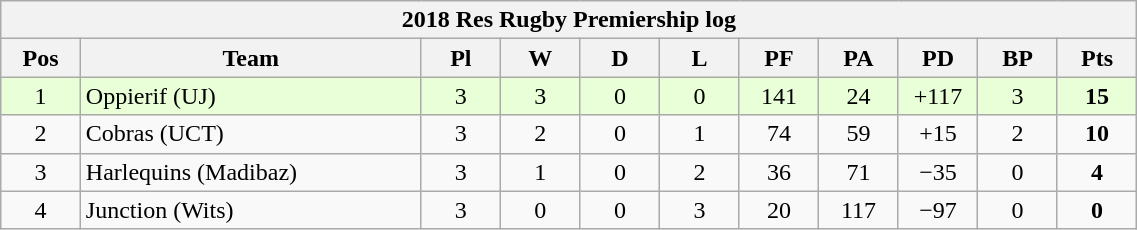<table class="wikitable" style="text-align:center; font-size:100%; width:60%;">
<tr>
<th colspan="100%" cellpadding="0" cellspacing="0"><strong>2018 Res Rugby Premiership log</strong></th>
</tr>
<tr>
<th style="width:7%;">Pos</th>
<th style="width:30%;">Team</th>
<th style="width:7%;">Pl</th>
<th style="width:7%;">W</th>
<th style="width:7%;">D</th>
<th style="width:7%;">L</th>
<th style="width:7%;">PF</th>
<th style="width:7%;">PA</th>
<th style="width:7%;">PD</th>
<th style="width:7%;">BP</th>
<th style="width:7%;">Pts<br></th>
</tr>
<tr style="background:#E8FFD8;">
<td>1</td>
<td align=left>Oppierif (UJ)</td>
<td>3</td>
<td>3</td>
<td>0</td>
<td>0</td>
<td>141</td>
<td>24</td>
<td>+117</td>
<td>3</td>
<td><strong>15</strong></td>
</tr>
<tr>
<td>2</td>
<td align=left>Cobras (UCT)</td>
<td>3</td>
<td>2</td>
<td>0</td>
<td>1</td>
<td>74</td>
<td>59</td>
<td>+15</td>
<td>2</td>
<td><strong>10</strong></td>
</tr>
<tr>
<td>3</td>
<td align=left>Harlequins (Madibaz)</td>
<td>3</td>
<td>1</td>
<td>0</td>
<td>2</td>
<td>36</td>
<td>71</td>
<td>−35</td>
<td>0</td>
<td><strong>4</strong></td>
</tr>
<tr>
<td>4</td>
<td align=left>Junction (Wits)</td>
<td>3</td>
<td>0</td>
<td>0</td>
<td>3</td>
<td>20</td>
<td>117</td>
<td>−97</td>
<td>0</td>
<td><strong>0</strong></td>
</tr>
</table>
